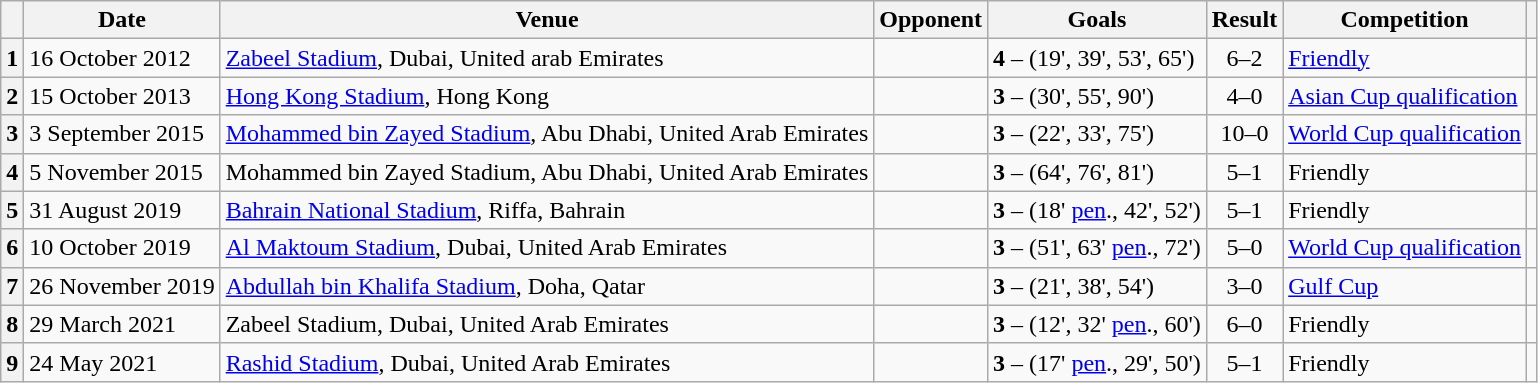<table class="wikitable sortable">
<tr>
<th scope="col"></th>
<th scope="col">Date</th>
<th scope="col">Venue</th>
<th scope="col">Opponent</th>
<th scope="col">Goals</th>
<th scope="col">Result</th>
<th scope="col">Competition</th>
<th scope="col" class="unsortable"></th>
</tr>
<tr>
<th scope="row">1</th>
<td>16 October 2012</td>
<td><a href='#'>Zabeel Stadium</a>, Dubai, United arab Emirates</td>
<td></td>
<td><strong>4</strong> – (19', 39', 53', 65')</td>
<td align=center>6–2</td>
<td><a href='#'>Friendly</a></td>
<td align=center></td>
</tr>
<tr>
<th scope="row">2</th>
<td>15 October 2013</td>
<td><a href='#'>Hong Kong Stadium</a>, Hong Kong</td>
<td></td>
<td><strong>3</strong> – (30', 55', 90')</td>
<td align=center>4–0</td>
<td><a href='#'>Asian Cup qualification</a></td>
<td align=center></td>
</tr>
<tr>
<th scope="row">3</th>
<td>3 September 2015</td>
<td><a href='#'>Mohammed bin Zayed Stadium</a>, Abu Dhabi, United Arab Emirates</td>
<td></td>
<td><strong>3</strong> – (22', 33', 75')</td>
<td align=center>10–0</td>
<td><a href='#'>World Cup qualification</a></td>
<td align=center></td>
</tr>
<tr>
<th scope="row">4</th>
<td>5 November 2015</td>
<td>Mohammed bin Zayed Stadium, Abu Dhabi, United Arab Emirates</td>
<td></td>
<td><strong>3</strong> – (64', 76', 81')</td>
<td align=center>5–1</td>
<td>Friendly</td>
<td align=center></td>
</tr>
<tr>
<th scope="row">5</th>
<td>31 August 2019</td>
<td><a href='#'>Bahrain National Stadium</a>, Riffa, Bahrain</td>
<td></td>
<td><strong>3</strong> – (18' <a href='#'>pen</a>., 42', 52')</td>
<td align=center>5–1</td>
<td>Friendly</td>
<td align=center></td>
</tr>
<tr>
<th scope="row">6</th>
<td>10 October 2019</td>
<td><a href='#'>Al Maktoum Stadium</a>, Dubai, United Arab Emirates</td>
<td></td>
<td><strong>3</strong> – (51', 63' <a href='#'>pen</a>., 72')</td>
<td align=center>5–0</td>
<td><a href='#'>World Cup qualification</a></td>
<td align=center></td>
</tr>
<tr>
<th scope="row">7</th>
<td>26 November 2019</td>
<td><a href='#'>Abdullah bin Khalifa Stadium</a>, Doha, Qatar</td>
<td></td>
<td><strong>3</strong> – (21', 38', 54')</td>
<td align=center>3–0</td>
<td><a href='#'>Gulf Cup</a></td>
<td align=center></td>
</tr>
<tr>
<th scope="row">8</th>
<td>29 March 2021</td>
<td>Zabeel Stadium, Dubai, United Arab Emirates</td>
<td></td>
<td><strong>3</strong> – (12', 32' <a href='#'>pen</a>., 60')</td>
<td align=center>6–0</td>
<td>Friendly</td>
<td align=center></td>
</tr>
<tr>
<th scope="row">9</th>
<td>24 May 2021</td>
<td><a href='#'>Rashid Stadium</a>, Dubai, United Arab Emirates</td>
<td></td>
<td><strong>3</strong> – (17' <a href='#'>pen</a>., 29', 50')</td>
<td align=center>5–1</td>
<td>Friendly</td>
<td align=center></td>
</tr>
</table>
